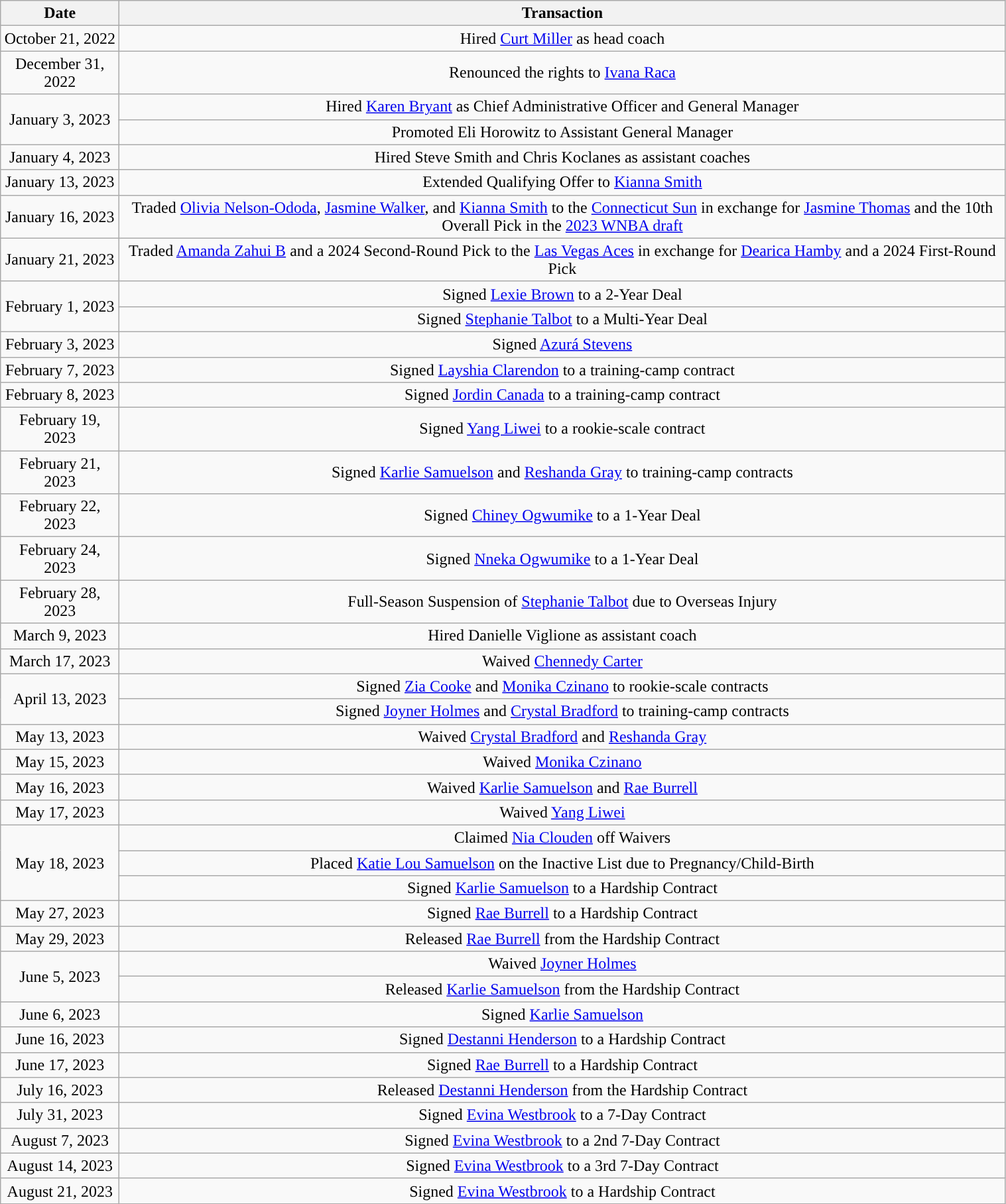<table class="wikitable" style="width:80%; text-align: center;">
<tr>
<th>Date</th>
<th>Transaction</th>
</tr>
<tr>
<td>October 21, 2022</td>
<td>Hired <a href='#'>Curt Miller</a> as head coach</td>
</tr>
<tr>
<td>December 31, 2022</td>
<td>Renounced the rights to <a href='#'>Ivana Raca</a></td>
</tr>
<tr>
<td rowspan=2>January 3, 2023</td>
<td>Hired <a href='#'>Karen Bryant</a> as Chief Administrative Officer and General Manager</td>
</tr>
<tr>
<td>Promoted Eli Horowitz to Assistant General Manager</td>
</tr>
<tr>
<td>January 4, 2023</td>
<td>Hired Steve Smith and Chris Koclanes as assistant coaches</td>
</tr>
<tr>
<td>January 13, 2023</td>
<td>Extended Qualifying Offer to <a href='#'>Kianna Smith</a></td>
</tr>
<tr>
<td>January 16, 2023</td>
<td>Traded <a href='#'>Olivia Nelson-Ododa</a>, <a href='#'>Jasmine Walker</a>, and <a href='#'>Kianna Smith</a> to the <a href='#'>Connecticut Sun</a> in exchange for <a href='#'>Jasmine Thomas</a> and the 10th Overall Pick in the <a href='#'>2023 WNBA draft</a></td>
</tr>
<tr>
<td>January 21, 2023</td>
<td>Traded <a href='#'>Amanda Zahui B</a> and a 2024 Second-Round Pick to the <a href='#'>Las Vegas Aces</a> in exchange for <a href='#'>Dearica Hamby</a> and a 2024 First-Round Pick </td>
</tr>
<tr>
<td rowspan=2>February 1, 2023</td>
<td>Signed <a href='#'>Lexie Brown</a> to a 2-Year Deal</td>
</tr>
<tr>
<td>Signed <a href='#'>Stephanie Talbot</a> to a Multi-Year Deal</td>
</tr>
<tr>
<td>February 3, 2023</td>
<td>Signed <a href='#'>Azurá Stevens</a></td>
</tr>
<tr>
<td>February 7, 2023</td>
<td>Signed <a href='#'>Layshia Clarendon</a> to a training-camp contract</td>
</tr>
<tr>
<td>February 8, 2023</td>
<td>Signed <a href='#'>Jordin Canada</a> to a training-camp contract</td>
</tr>
<tr>
<td>February 19, 2023</td>
<td>Signed <a href='#'>Yang Liwei</a> to a rookie-scale contract</td>
</tr>
<tr>
<td>February 21, 2023</td>
<td>Signed <a href='#'>Karlie Samuelson</a> and <a href='#'>Reshanda Gray</a> to training-camp contracts</td>
</tr>
<tr>
<td>February 22, 2023</td>
<td>Signed <a href='#'>Chiney Ogwumike</a> to a 1-Year Deal</td>
</tr>
<tr>
<td>February 24, 2023</td>
<td>Signed <a href='#'>Nneka Ogwumike</a> to a 1-Year Deal</td>
</tr>
<tr>
<td>February 28, 2023</td>
<td>Full-Season Suspension of <a href='#'>Stephanie Talbot</a> due to Overseas Injury</td>
</tr>
<tr>
<td>March 9, 2023</td>
<td>Hired Danielle Viglione as assistant coach</td>
</tr>
<tr>
<td>March 17, 2023</td>
<td>Waived <a href='#'>Chennedy Carter</a></td>
</tr>
<tr>
<td rowspan=2>April 13, 2023</td>
<td>Signed <a href='#'>Zia Cooke</a> and <a href='#'>Monika Czinano</a> to rookie-scale contracts</td>
</tr>
<tr>
<td>Signed <a href='#'>Joyner Holmes</a> and <a href='#'>Crystal Bradford</a> to training-camp contracts</td>
</tr>
<tr>
<td>May 13, 2023</td>
<td>Waived <a href='#'>Crystal Bradford</a> and <a href='#'>Reshanda Gray</a></td>
</tr>
<tr>
<td>May 15, 2023</td>
<td>Waived <a href='#'>Monika Czinano</a></td>
</tr>
<tr>
<td>May 16, 2023</td>
<td>Waived <a href='#'>Karlie Samuelson</a> and <a href='#'>Rae Burrell</a></td>
</tr>
<tr>
<td>May 17, 2023</td>
<td>Waived <a href='#'>Yang Liwei</a></td>
</tr>
<tr>
<td rowspan=3>May 18, 2023</td>
<td>Claimed <a href='#'>Nia Clouden</a> off Waivers</td>
</tr>
<tr>
<td>Placed <a href='#'>Katie Lou Samuelson</a> on the Inactive List due to Pregnancy/Child-Birth</td>
</tr>
<tr>
<td>Signed <a href='#'>Karlie Samuelson</a> to a Hardship Contract</td>
</tr>
<tr>
<td>May 27, 2023</td>
<td>Signed <a href='#'>Rae Burrell</a> to a Hardship Contract</td>
</tr>
<tr>
<td>May 29, 2023</td>
<td>Released <a href='#'>Rae Burrell</a> from the Hardship Contract</td>
</tr>
<tr>
<td rowspan=2>June 5, 2023</td>
<td>Waived <a href='#'>Joyner Holmes</a></td>
</tr>
<tr>
<td>Released <a href='#'>Karlie Samuelson</a> from the Hardship Contract</td>
</tr>
<tr>
<td>June 6, 2023</td>
<td>Signed <a href='#'>Karlie Samuelson</a></td>
</tr>
<tr>
<td>June 16, 2023</td>
<td>Signed <a href='#'>Destanni Henderson</a> to a Hardship Contract</td>
</tr>
<tr>
<td>June 17, 2023</td>
<td>Signed <a href='#'>Rae Burrell</a> to a Hardship Contract</td>
</tr>
<tr>
<td>July 16, 2023</td>
<td>Released <a href='#'>Destanni Henderson</a> from the Hardship Contract</td>
</tr>
<tr>
<td>July 31, 2023</td>
<td>Signed <a href='#'>Evina Westbrook</a> to a 7-Day Contract</td>
</tr>
<tr>
<td>August 7, 2023</td>
<td>Signed <a href='#'>Evina Westbrook</a> to a 2nd 7-Day Contract</td>
</tr>
<tr>
<td>August 14, 2023</td>
<td>Signed <a href='#'>Evina Westbrook</a> to a 3rd 7-Day Contract</td>
</tr>
<tr>
<td>August 21, 2023</td>
<td>Signed <a href='#'>Evina Westbrook</a> to a Hardship Contract</td>
</tr>
</table>
